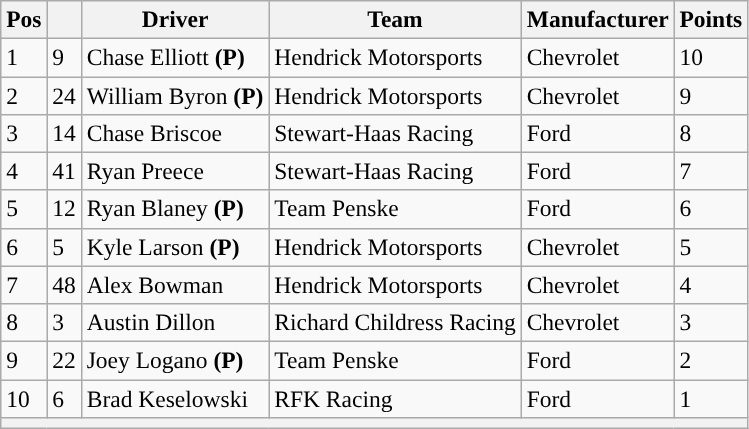<table class="wikitable" style="font-size:98%">
<tr>
<th>Pos</th>
<th></th>
<th>Driver</th>
<th>Team</th>
<th>Manufacturer</th>
<th>Points</th>
</tr>
<tr>
<td>1</td>
<td>9</td>
<td>Chase Elliott <strong>(P)</strong></td>
<td>Hendrick Motorsports</td>
<td>Chevrolet</td>
<td>10</td>
</tr>
<tr>
<td>2</td>
<td>24</td>
<td>William Byron <strong>(P)</strong></td>
<td>Hendrick Motorsports</td>
<td>Chevrolet</td>
<td>9</td>
</tr>
<tr>
<td>3</td>
<td>14</td>
<td>Chase Briscoe</td>
<td>Stewart-Haas Racing</td>
<td>Ford</td>
<td>8</td>
</tr>
<tr>
<td>4</td>
<td>41</td>
<td>Ryan Preece</td>
<td>Stewart-Haas Racing</td>
<td>Ford</td>
<td>7</td>
</tr>
<tr>
<td>5</td>
<td>12</td>
<td>Ryan Blaney <strong>(P)</strong></td>
<td>Team Penske</td>
<td>Ford</td>
<td>6</td>
</tr>
<tr>
<td>6</td>
<td>5</td>
<td>Kyle Larson <strong>(P)</strong></td>
<td>Hendrick Motorsports</td>
<td>Chevrolet</td>
<td>5</td>
</tr>
<tr>
<td>7</td>
<td>48</td>
<td>Alex Bowman</td>
<td>Hendrick Motorsports</td>
<td>Chevrolet</td>
<td>4</td>
</tr>
<tr>
<td>8</td>
<td>3</td>
<td>Austin Dillon</td>
<td>Richard Childress Racing</td>
<td>Chevrolet</td>
<td>3</td>
</tr>
<tr>
<td>9</td>
<td>22</td>
<td>Joey Logano <strong>(P)</strong></td>
<td>Team Penske</td>
<td>Ford</td>
<td>2</td>
</tr>
<tr>
<td>10</td>
<td>6</td>
<td>Brad Keselowski</td>
<td>RFK Racing</td>
<td>Ford</td>
<td>1</td>
</tr>
<tr>
<th colspan="6"></th>
</tr>
</table>
